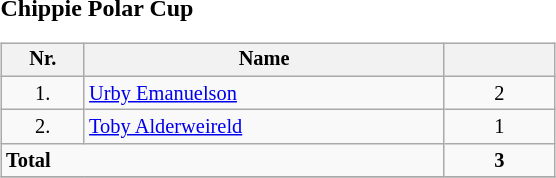<table width=33%>
<tr>
<td width=33% align=left valign=top><br><strong>Chippie Polar Cup</strong><table class="wikitable" style="width:90%; font-size:85%;">
<tr valign=top>
<th width=15% align=center>Nr.</th>
<th width=65% align=center>Name</th>
<th width=20% align=center></th>
</tr>
<tr valign=top>
<td align=center>1.</td>
<td> <a href='#'>Urby Emanuelson</a></td>
<td align=center>2</td>
</tr>
<tr valign=top>
<td align=center>2.</td>
<td> <a href='#'>Toby Alderweireld</a></td>
<td align=center>1</td>
</tr>
<tr valign=top>
<td colspan=2><strong>Total</strong></td>
<td align=center><strong>3</strong></td>
</tr>
<tr>
</tr>
</table>
</td>
</tr>
</table>
